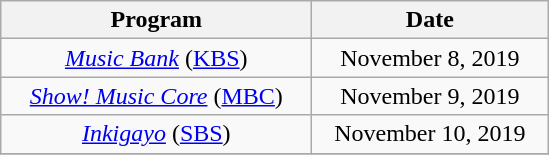<table class="wikitable" style="text-align:center;">
<tr>
<th style="width:200px;">Program</th>
<th style="width:150px;">Date</th>
</tr>
<tr>
<td><em><a href='#'>Music Bank</a></em> (<a href='#'>KBS</a>)</td>
<td>November 8, 2019</td>
</tr>
<tr>
<td><em><a href='#'>Show! Music Core</a></em> (<a href='#'>MBC</a>)</td>
<td>November 9, 2019</td>
</tr>
<tr>
<td><em><a href='#'>Inkigayo</a></em> (<a href='#'>SBS</a>)</td>
<td>November 10, 2019</td>
</tr>
<tr>
</tr>
</table>
